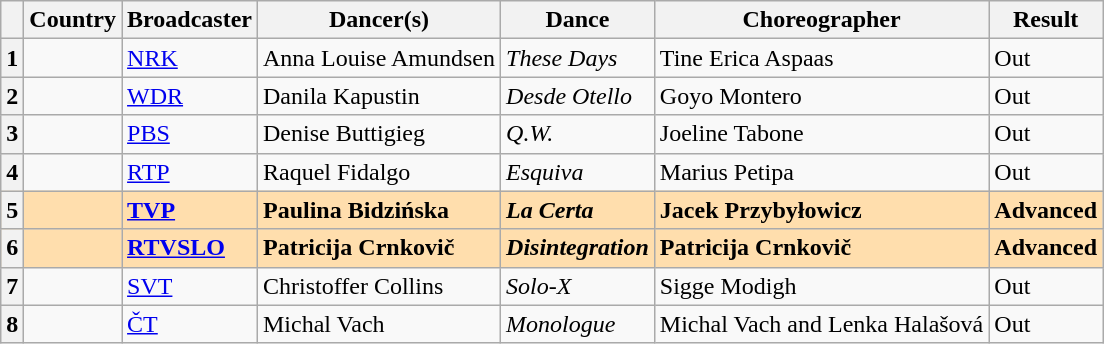<table class="wikitable sortable plainrowheaders">
<tr>
<th scope="col"></th>
<th scope="col">Country</th>
<th scope="col">Broadcaster</th>
<th scope="col">Dancer(s)</th>
<th scope="col">Dance</th>
<th scope="col">Choreographer</th>
<th scope="col">Result</th>
</tr>
<tr>
<th scope="row" style="text-align:center;">1</th>
<td></td>
<td><a href='#'>NRK</a></td>
<td>Anna Louise Amundsen</td>
<td><em>These Days</em></td>
<td>Tine Erica Aspaas</td>
<td>Out</td>
</tr>
<tr>
<th scope="row" style="text-align:center;">2</th>
<td></td>
<td><a href='#'>WDR</a></td>
<td>Danila Kapustin</td>
<td><em>Desde Otello</em></td>
<td>Goyo Montero</td>
<td>Out</td>
</tr>
<tr>
<th scope="row" style="text-align:center;">3</th>
<td></td>
<td><a href='#'>PBS</a></td>
<td>Denise Buttigieg</td>
<td><em>Q.W.</em></td>
<td>Joeline Tabone</td>
<td>Out</td>
</tr>
<tr>
<th scope="row" style="text-align:center;">4</th>
<td></td>
<td><a href='#'>RTP</a></td>
<td>Raquel Fidalgo</td>
<td><em>Esquiva</em></td>
<td>Marius Petipa</td>
<td>Out</td>
</tr>
<tr style="font-weight:bold; background:NavajoWhite;">
<th scope="row" style="text-align:center;">5</th>
<td></td>
<td><a href='#'>TVP</a></td>
<td>Paulina Bidzińska</td>
<td><em>La Certa</em></td>
<td>Jacek Przybyłowicz</td>
<td>Advanced</td>
</tr>
<tr style="font-weight:bold; background:NavajoWhite;">
<th scope="row" style="text-align:center;">6</th>
<td></td>
<td><a href='#'>RTVSLO</a></td>
<td>Patricija Crnkovič</td>
<td><em>Disintegration</em></td>
<td>Patricija Crnkovič</td>
<td>Advanced</td>
</tr>
<tr>
<th scope="row" style="text-align:center;">7</th>
<td></td>
<td><a href='#'>SVT</a></td>
<td>Christoffer Collins</td>
<td><em>Solo-X</em></td>
<td>Sigge Modigh</td>
<td>Out</td>
</tr>
<tr>
<th scope="row" style="text-align:center;">8</th>
<td></td>
<td><a href='#'>ČT</a></td>
<td>Michal Vach</td>
<td><em>Monologue</em></td>
<td>Michal Vach and Lenka Halašová</td>
<td>Out</td>
</tr>
</table>
